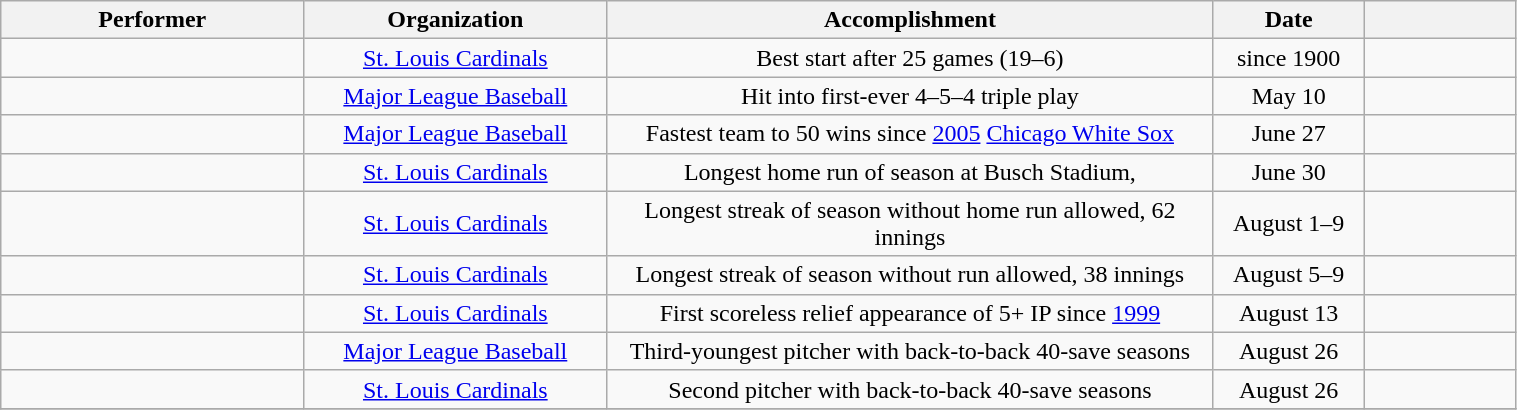<table class="wikitable sortable" style="width:80%; text-align:center;">
<tr>
<th style="width:20%;">Performer</th>
<th style="width:20%;">Organization</th>
<th style="width:40%;">Accomplishment</th>
<th style="width:10%;" data-sort-type="date">Date</th>
<th style="width:10%;"></th>
</tr>
<tr>
<td></td>
<td><a href='#'>St. Louis Cardinals</a></td>
<td>Best start after 25 games (19–6)</td>
<td>since 1900</td>
<td></td>
</tr>
<tr>
<td></td>
<td><a href='#'>Major League Baseball</a></td>
<td>Hit into first-ever 4–5–4 triple play</td>
<td>May 10</td>
<td></td>
</tr>
<tr>
<td></td>
<td><a href='#'>Major League Baseball</a></td>
<td>Fastest team to 50 wins since <a href='#'>2005</a> <a href='#'>Chicago White Sox</a></td>
<td>June 27</td>
<td></td>
</tr>
<tr>
<td></td>
<td><a href='#'>St. Louis Cardinals</a></td>
<td>Longest home run of season at Busch Stadium, </td>
<td>June 30</td>
<td></td>
</tr>
<tr>
<td></td>
<td><a href='#'>St. Louis Cardinals</a></td>
<td>Longest streak of season without home run allowed, 62 innings</td>
<td>August 1–9</td>
<td></td>
</tr>
<tr>
<td></td>
<td><a href='#'>St. Louis Cardinals</a></td>
<td>Longest streak of season without run allowed, 38 innings</td>
<td>August 5–9</td>
<td></td>
</tr>
<tr>
<td></td>
<td><a href='#'>St. Louis Cardinals</a></td>
<td>First scoreless relief appearance of 5+ IP since <a href='#'>1999</a></td>
<td>August 13</td>
<td></td>
</tr>
<tr>
<td></td>
<td><a href='#'>Major League Baseball</a></td>
<td>Third-youngest pitcher with back-to-back 40-save seasons</td>
<td>August 26</td>
<td></td>
</tr>
<tr>
<td></td>
<td><a href='#'>St. Louis Cardinals</a></td>
<td>Second pitcher with back-to-back 40-save seasons</td>
<td>August 26</td>
<td></td>
</tr>
<tr>
</tr>
</table>
